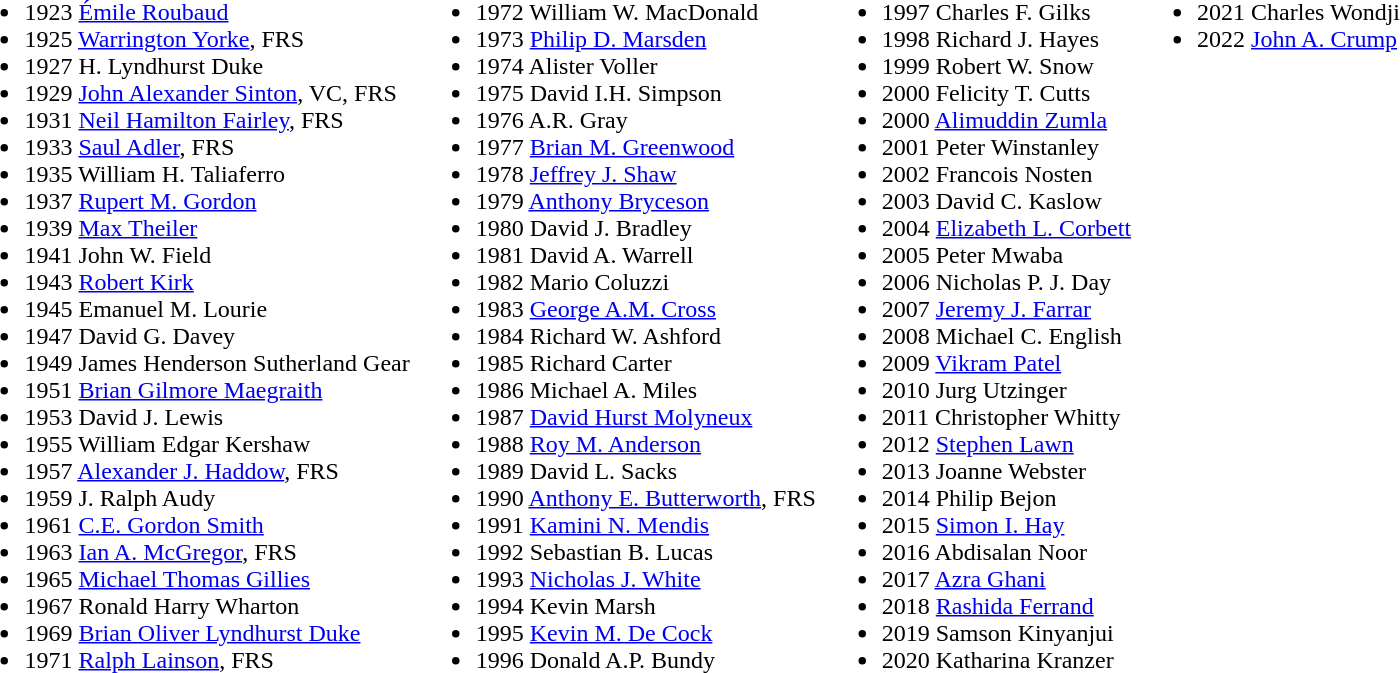<table>
<tr>
<td valign="top"><br><ul><li>1923 <a href='#'>Émile Roubaud</a></li><li>1925 <a href='#'>Warrington Yorke</a>, FRS</li><li>1927 H. Lyndhurst Duke</li><li>1929 <a href='#'>John Alexander Sinton</a>, VC, FRS</li><li>1931 <a href='#'>Neil Hamilton Fairley</a>, FRS</li><li>1933 <a href='#'>Saul Adler</a>, FRS</li><li>1935 William H. Taliaferro</li><li>1937 <a href='#'>Rupert M. Gordon</a></li><li>1939 <a href='#'>Max Theiler</a></li><li>1941 John W. Field</li><li>1943 <a href='#'>Robert Kirk</a></li><li>1945 Emanuel M. Lourie</li><li>1947 David G. Davey</li><li>1949 James Henderson Sutherland Gear</li><li>1951 <a href='#'>Brian Gilmore Maegraith</a></li><li>1953 David J. Lewis</li><li>1955 William Edgar Kershaw</li><li>1957 <a href='#'>Alexander J. Haddow</a>, FRS</li><li>1959 J. Ralph Audy</li><li>1961 <a href='#'>C.E. Gordon Smith</a></li><li>1963 <a href='#'>Ian A. McGregor</a>, FRS</li><li>1965 <a href='#'>Michael Thomas Gillies</a></li><li>1967 Ronald Harry Wharton</li><li>1969 <a href='#'>Brian Oliver Lyndhurst Duke</a></li><li>1971 <a href='#'>Ralph Lainson</a>, FRS</li></ul></td>
<td valign="top"><br><ul><li>1972 William W. MacDonald</li><li>1973 <a href='#'>Philip D. Marsden</a></li><li>1974 Alister Voller</li><li>1975 David I.H. Simpson</li><li>1976 A.R. Gray</li><li>1977 <a href='#'>Brian M. Greenwood</a></li><li>1978 <a href='#'>Jeffrey J. Shaw</a></li><li>1979 <a href='#'>Anthony Bryceson</a></li><li>1980 David J. Bradley</li><li>1981 David A. Warrell</li><li>1982 Mario Coluzzi</li><li>1983 <a href='#'>George A.M. Cross</a></li><li>1984 Richard W. Ashford</li><li>1985 Richard Carter</li><li>1986 Michael A. Miles</li><li>1987 <a href='#'>David Hurst Molyneux</a></li><li>1988 <a href='#'>Roy M. Anderson</a></li><li>1989 David L. Sacks</li><li>1990 <a href='#'>Anthony E. Butterworth</a>, FRS</li><li>1991 <a href='#'>Kamini N. Mendis</a></li><li>1992 Sebastian B. Lucas</li><li>1993 <a href='#'>Nicholas J. White</a></li><li>1994 Kevin Marsh</li><li>1995 <a href='#'>Kevin M. De Cock</a></li><li>1996 Donald A.P. Bundy</li></ul></td>
<td valign="top"><br><ul><li>1997 Charles F. Gilks</li><li>1998 Richard J. Hayes</li><li>1999 Robert W. Snow</li><li>2000 Felicity T. Cutts</li><li>2000 <a href='#'>Alimuddin Zumla</a></li><li>2001 Peter Winstanley</li><li>2002 Francois Nosten</li><li>2003 David C. Kaslow</li><li>2004 <a href='#'>Elizabeth L. Corbett</a></li><li>2005 Peter Mwaba</li><li>2006 Nicholas P. J. Day</li><li>2007 <a href='#'>Jeremy J. Farrar</a></li><li>2008 Michael C. English</li><li>2009 <a href='#'>Vikram Patel</a></li><li>2010 Jurg Utzinger</li><li>2011 Christopher Whitty</li><li>2012 <a href='#'>Stephen Lawn</a></li><li>2013 Joanne Webster</li><li>2014 Philip Bejon</li><li>2015 <a href='#'>Simon I. Hay</a></li><li>2016 Abdisalan Noor</li><li>2017 <a href='#'>Azra Ghani</a></li><li>2018 <a href='#'>Rashida Ferrand</a></li><li>2019 Samson Kinyanjui</li><li>2020 Katharina Kranzer</li></ul></td>
<td valign="top"><br><ul><li>2021 Charles Wondji</li><li>2022 <a href='#'>John A. Crump</a></li></ul></td>
<td></td>
<td></td>
</tr>
</table>
